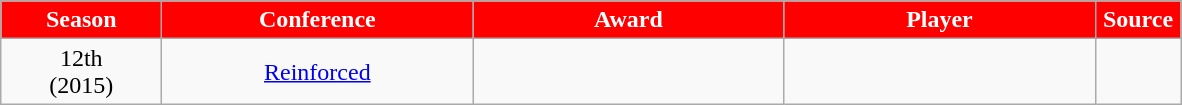<table class="wikitable">
<tr>
<th width=100px style= "background: red; color: white; text-align: center">Season</th>
<th width=200px style= "background: red; color: white; text-align: center">Conference</th>
<th width=200px style= "background: red; color: white; text-align: center">Award</th>
<th width=200px style= "background: red; color: white; text-align: center">Player</th>
<th width=50px style= "background: red; color: white; text-align: center">Source</th>
</tr>
<tr align=center>
<td>12th<br>(2015)</td>
<td><a href='#'>Reinforced</a></td>
<td></td>
<td></td>
<td></td>
</tr>
</table>
